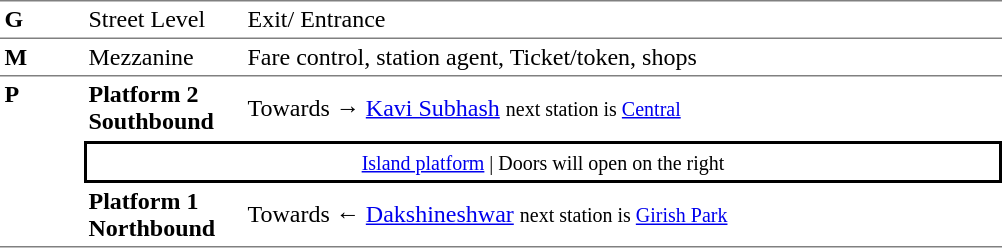<table table border=0 cellspacing=0 cellpadding=3>
<tr>
<td style="width:50px; border-top:solid 1px gray; border-bottom:solid 1px gray; vertical-align:top;"><strong>G</strong></td>
<td style="width:100px; border-top:solid 1px gray; border-bottom:solid 1px gray; vertical-align:top;">Street Level</td>
<td style="width:390px; border-top:solid 1px gray; border-bottom:solid 1px gray; vertical-align:top;">Exit/ Entrance</td>
</tr>
<tr>
<td style="border-bottom:solid 1px gray;"><strong>M</strong></td>
<td style="border-bottom:solid 1px gray;">Mezzanine</td>
<td style="border-bottom:solid 1px gray;">Fare control, station agent, Ticket/token, shops</td>
</tr>
<tr>
<td style="border-bottom:solid 1px gray;" width=50 rowspan=3 valign=top><strong>P</strong></td>
<td style="border-bottom:solid 1px white;" width=100><span><strong>Platform 2</strong><br><strong>Southbound</strong></span></td>
<td style="border-bottom:solid 1px white;" width=500>Towards → <a href='#'>Kavi Subhash</a> <small>next station is <a href='#'>Central</a></small></td>
</tr>
<tr>
<td style="border-top:solid 2px black;border-right:solid 2px black;border-left:solid 2px black;border-bottom:solid 2px black;text-align:center;" colspan=2><small><a href='#'>Island platform</a> | Doors will open on the right </small></td>
</tr>
<tr>
<td style="border-bottom:solid 1px gray;" width=100><span><strong>Platform 1</strong><br><strong>Northbound</strong></span></td>
<td style="border-bottom:solid 1px gray;" width="500">Towards ← <a href='#'>Dakshineshwar</a> <small>next station is <a href='#'>Girish Park</a></small></td>
</tr>
</table>
